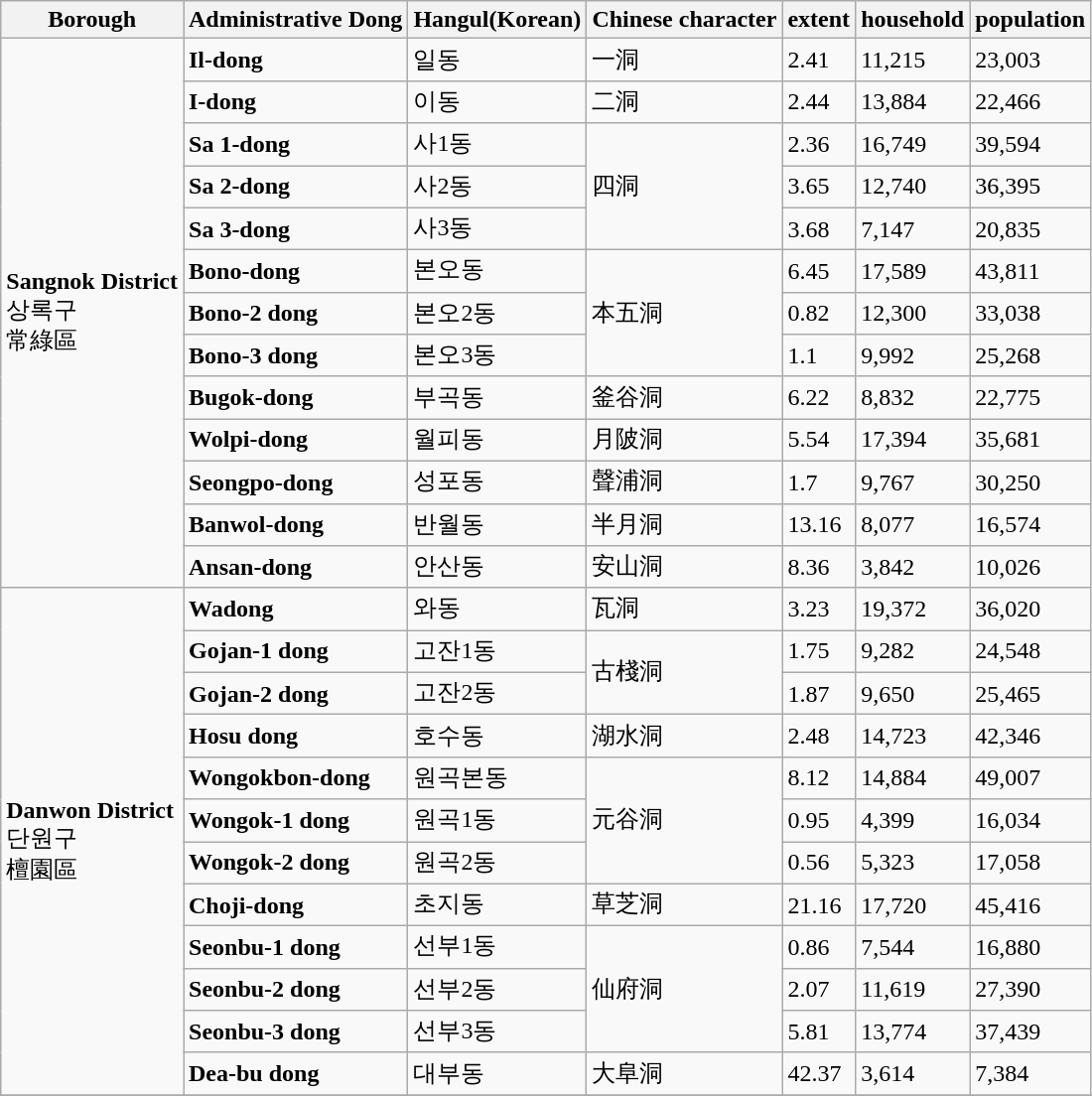<table class="wikitable sortable">
<tr>
<th>Borough</th>
<th>Administrative Dong</th>
<th>Hangul(Korean)</th>
<th>Chinese character</th>
<th>extent</th>
<th>household</th>
<th>population</th>
</tr>
<tr>
<td rowspan=13><strong>Sangnok District</strong><br>상록구<br>常綠區</td>
<td><strong>Il-dong</strong></td>
<td>일동</td>
<td>一洞</td>
<td>2.41</td>
<td>11,215</td>
<td>23,003</td>
</tr>
<tr>
<td><strong>I-dong</strong></td>
<td>이동</td>
<td>二洞</td>
<td>2.44</td>
<td>13,884</td>
<td>22,466</td>
</tr>
<tr>
<td><strong>Sa 1-dong</strong></td>
<td>사1동</td>
<td rowspan=3>四洞</td>
<td>2.36</td>
<td>16,749</td>
<td>39,594</td>
</tr>
<tr>
<td><strong>Sa 2-dong</strong></td>
<td>사2동</td>
<td>3.65</td>
<td>12,740</td>
<td>36,395</td>
</tr>
<tr>
<td><strong>Sa 3-dong</strong></td>
<td>사3동</td>
<td>3.68</td>
<td>7,147</td>
<td>20,835</td>
</tr>
<tr>
<td><strong>Bono-dong</strong></td>
<td>본오동</td>
<td rowspan=3>本五洞</td>
<td>6.45</td>
<td>17,589</td>
<td>43,811</td>
</tr>
<tr>
<td><strong>Bono-2 dong</strong></td>
<td>본오2동</td>
<td>0.82</td>
<td>12,300</td>
<td>33,038</td>
</tr>
<tr>
<td><strong>Bono-3 dong</strong></td>
<td>본오3동</td>
<td>1.1</td>
<td>9,992</td>
<td>25,268</td>
</tr>
<tr>
<td><strong>Bugok-dong</strong></td>
<td>부곡동</td>
<td>釜谷洞</td>
<td>6.22</td>
<td>8,832</td>
<td>22,775</td>
</tr>
<tr>
<td><strong>Wolpi-dong</strong></td>
<td>월피동</td>
<td>月陂洞</td>
<td>5.54</td>
<td>17,394</td>
<td>35,681</td>
</tr>
<tr>
<td><strong>Seongpo-dong</strong></td>
<td>성포동</td>
<td>聲浦洞</td>
<td>1.7</td>
<td>9,767</td>
<td>30,250</td>
</tr>
<tr>
<td><strong>Banwol-dong</strong></td>
<td>반월동</td>
<td>半月洞</td>
<td>13.16</td>
<td>8,077</td>
<td>16,574</td>
</tr>
<tr>
<td><strong>Ansan-dong</strong></td>
<td>안산동</td>
<td>安山洞</td>
<td>8.36</td>
<td>3,842</td>
<td>10,026</td>
</tr>
<tr>
<td rowspan=12><strong>Danwon District</strong><br>단원구<br>檀園區</td>
<td><strong>Wadong</strong></td>
<td>와동</td>
<td>瓦洞</td>
<td>3.23</td>
<td>19,372</td>
<td>36,020</td>
</tr>
<tr>
<td><strong>Gojan-1 dong</strong></td>
<td>고잔1동</td>
<td rowspan=2>古棧洞</td>
<td>1.75</td>
<td>9,282</td>
<td>24,548</td>
</tr>
<tr>
<td><strong>Gojan-2 dong</strong></td>
<td>고잔2동</td>
<td>1.87</td>
<td>9,650</td>
<td>25,465</td>
</tr>
<tr>
<td><strong>Hosu dong</strong></td>
<td>호수동</td>
<td>湖水洞</td>
<td>2.48</td>
<td>14,723</td>
<td>42,346</td>
</tr>
<tr>
<td><strong>Wongokbon-dong</strong></td>
<td>원곡본동</td>
<td rowspan=3>元谷洞</td>
<td>8.12</td>
<td>14,884</td>
<td>49,007</td>
</tr>
<tr>
<td><strong>Wongok-1 dong</strong></td>
<td>원곡1동</td>
<td>0.95</td>
<td>4,399</td>
<td>16,034</td>
</tr>
<tr>
<td><strong>Wongok-2 dong</strong></td>
<td>원곡2동</td>
<td>0.56</td>
<td>5,323</td>
<td>17,058</td>
</tr>
<tr>
<td><strong>Choji-dong</strong></td>
<td>초지동</td>
<td>草芝洞</td>
<td>21.16</td>
<td>17,720</td>
<td>45,416</td>
</tr>
<tr>
<td><strong>Seonbu-1 dong</strong></td>
<td>선부1동</td>
<td rowspan=3>仙府洞</td>
<td>0.86</td>
<td>7,544</td>
<td>16,880</td>
</tr>
<tr>
<td><strong>Seonbu-2 dong</strong></td>
<td>선부2동</td>
<td>2.07</td>
<td>11,619</td>
<td>27,390</td>
</tr>
<tr>
<td><strong>Seonbu-3 dong</strong></td>
<td>선부3동</td>
<td>5.81</td>
<td>13,774</td>
<td>37,439</td>
</tr>
<tr>
<td><strong>Dea-bu dong</strong></td>
<td>대부동</td>
<td>大阜洞</td>
<td>42.37</td>
<td>3,614</td>
<td>7,384</td>
</tr>
<tr>
</tr>
</table>
